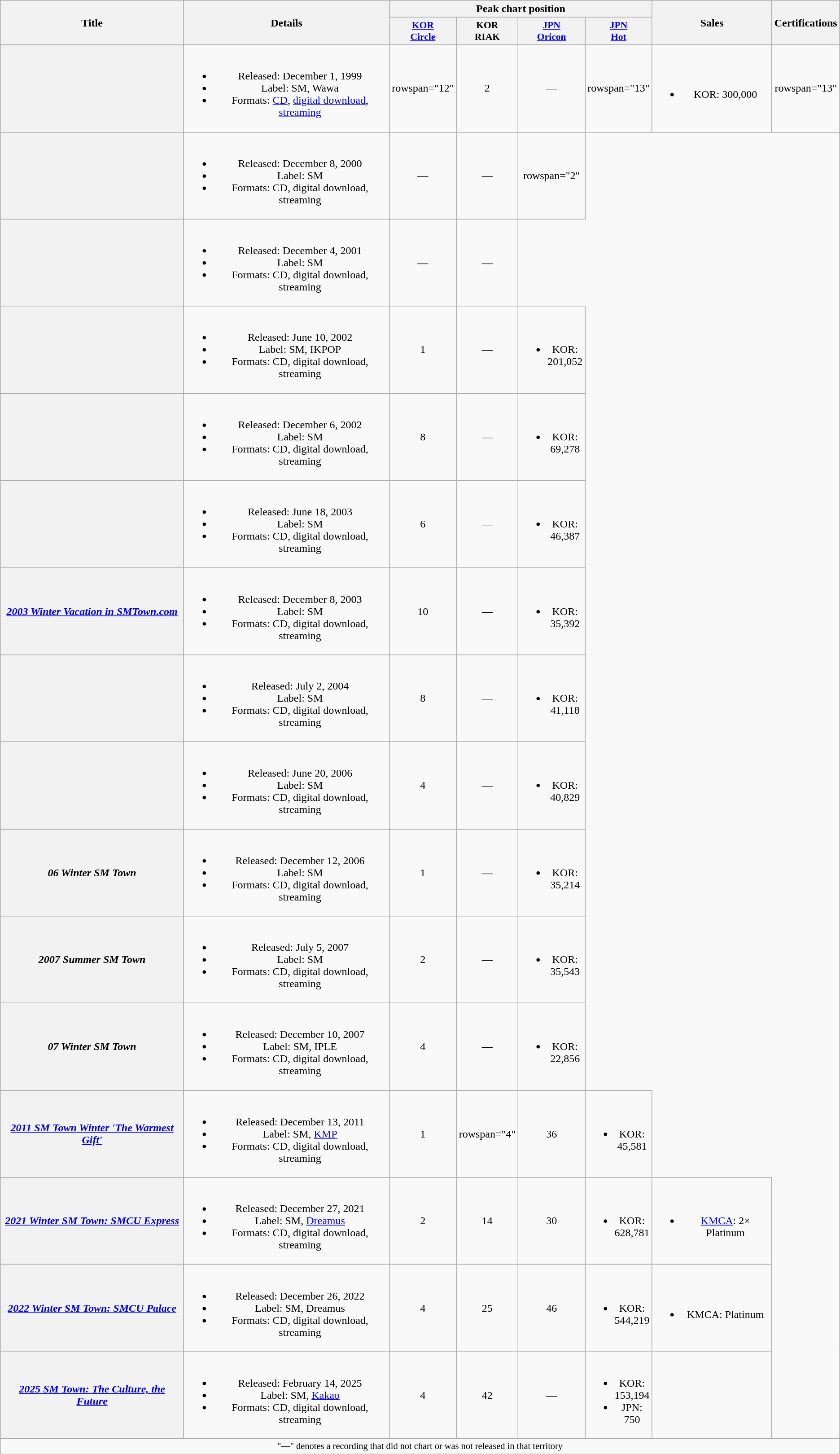<table class="wikitable plainrowheaders" style="text-align:center">
<tr>
<th rowspan="2" scope="col">Title</th>
<th rowspan="2" scope="col">Details</th>
<th colspan="4" scope="col">Peak chart position</th>
<th rowspan="2" scope="col">Sales</th>
<th rowspan="2" scope="col">Certifications</th>
</tr>
<tr>
<th scope="col" style="font-size:90%; width:2.5em"><a href='#'>KOR<br>Circle</a><br></th>
<th scope="col" style="font-size:90%; width:2.5em">KOR<br>RIAK<br></th>
<th scope="col" style="font-size:90%; width:2.5em"><a href='#'>JPN<br>Oricon</a><br></th>
<th scope="col" style="font-size:90%; width:2.5em"><a href='#'>JPN<br>Hot</a><br></th>
</tr>
<tr>
<th scope="row"><em></em></th>
<td><br><ul><li>Released: December 1, 1999</li><li>Label: SM, Wawa</li><li>Formats: <a href='#'>CD</a>, <a href='#'>digital download</a>, <a href='#'>streaming</a></li></ul></td>
<td>rowspan="12" </td>
<td>2</td>
<td>—</td>
<td>rowspan="13" </td>
<td><br><ul><li>KOR: 300,000</li></ul></td>
<td>rowspan="13" </td>
</tr>
<tr>
<th scope="row"><em></em></th>
<td><br><ul><li>Released: December 8, 2000</li><li>Label: SM</li><li>Formats: CD, digital download, streaming</li></ul></td>
<td>—</td>
<td>—</td>
<td>rowspan="2" </td>
</tr>
<tr>
<th scope="row"><em></em></th>
<td><br><ul><li>Released: December 4, 2001</li><li>Label: SM</li><li>Formats: CD, digital download, streaming</li></ul></td>
<td>—</td>
<td>—</td>
</tr>
<tr>
<th scope="row"><em></em></th>
<td><br><ul><li>Released: June 10, 2002</li><li>Label: SM, IKPOP</li><li>Formats: CD, digital download, streaming</li></ul></td>
<td>1</td>
<td>—</td>
<td><br><ul><li>KOR: 201,052</li></ul></td>
</tr>
<tr>
<th scope="row"><em></em></th>
<td><br><ul><li>Released: December 6, 2002</li><li>Label: SM</li><li>Formats: CD, digital download, streaming</li></ul></td>
<td>8</td>
<td>—</td>
<td><br><ul><li>KOR: 69,278</li></ul></td>
</tr>
<tr>
<th scope="row"><em></em></th>
<td><br><ul><li>Released: June 18, 2003</li><li>Label: SM</li><li>Formats: CD, digital download, streaming</li></ul></td>
<td>6</td>
<td>—</td>
<td><br><ul><li>KOR: 46,387</li></ul></td>
</tr>
<tr>
<th scope="row"><em><a href='#'>2003 Winter Vacation in SMTown.com</a></em></th>
<td><br><ul><li>Released: December 8, 2003</li><li>Label: SM</li><li>Formats: CD, digital download, streaming</li></ul></td>
<td>10</td>
<td>—</td>
<td><br><ul><li>KOR: 35,392</li></ul></td>
</tr>
<tr>
<th scope="row"><em></em></th>
<td><br><ul><li>Released: July 2, 2004</li><li>Label: SM</li><li>Formats: CD, digital download, streaming</li></ul></td>
<td>8</td>
<td>—</td>
<td><br><ul><li>KOR: 41,118</li></ul></td>
</tr>
<tr>
<th scope="row"><em></em></th>
<td><br><ul><li>Released: June 20, 2006</li><li>Label: SM</li><li>Formats: CD, digital download, streaming</li></ul></td>
<td>4</td>
<td>—</td>
<td><br><ul><li>KOR: 40,829</li></ul></td>
</tr>
<tr>
<th scope="row"><em>06 Winter SM Town</em></th>
<td><br><ul><li>Released: December 12, 2006</li><li>Label: SM</li><li>Formats: CD, digital download, streaming</li></ul></td>
<td>1</td>
<td>—</td>
<td><br><ul><li>KOR: 35,214</li></ul></td>
</tr>
<tr>
<th scope="row"><em>2007 Summer SM Town</em></th>
<td><br><ul><li>Released: July 5, 2007</li><li>Label: SM</li><li>Formats: CD, digital download, streaming</li></ul></td>
<td>2</td>
<td>—</td>
<td><br><ul><li>KOR: 35,543</li></ul></td>
</tr>
<tr>
<th scope="row"><em>07 Winter SM Town</em></th>
<td><br><ul><li>Released: December 10, 2007</li><li>Label: SM, IPLE</li><li>Formats: CD, digital download, streaming</li></ul></td>
<td>4</td>
<td>—</td>
<td><br><ul><li>KOR: 22,856</li></ul></td>
</tr>
<tr>
<th scope="row"><em><a href='#'>2011 SM Town Winter 'The Warmest Gift'</a></em></th>
<td><br><ul><li>Released: December 13, 2011</li><li>Label: SM, <a href='#'>KMP</a></li><li>Formats: CD, digital download, streaming</li></ul></td>
<td>1</td>
<td>rowspan="4" </td>
<td>36</td>
<td><br><ul><li>KOR: 45,581</li></ul></td>
</tr>
<tr>
<th scope="row"><em><a href='#'>2021 Winter SM Town: SMCU Express</a></em></th>
<td><br><ul><li>Released: December 27, 2021</li><li>Label: SM, <a href='#'>Dreamus</a></li><li>Formats: CD, digital download, streaming</li></ul></td>
<td>2</td>
<td>14</td>
<td>30</td>
<td><br><ul><li>KOR: 628,781</li></ul></td>
<td><br><ul><li><a href='#'>KMCA</a>: 2× Platinum</li></ul></td>
</tr>
<tr>
<th scope="row"><em><a href='#'>2022 Winter SM Town: SMCU Palace</a></em></th>
<td><br><ul><li>Released: December 26, 2022</li><li>Label: SM, Dreamus</li><li>Formats: CD, digital download, streaming</li></ul></td>
<td>4</td>
<td>25</td>
<td>46</td>
<td><br><ul><li>KOR: 544,219</li></ul></td>
<td><br><ul><li>KMCA: Platinum</li></ul></td>
</tr>
<tr>
<th scope="row"><em><a href='#'>2025 SM Town: The Culture, the Future</a></em></th>
<td><br><ul><li>Released: February 14, 2025</li><li>Label: SM, <a href='#'>Kakao</a></li><li>Formats: CD, digital download, streaming</li></ul></td>
<td>4</td>
<td>42</td>
<td>—</td>
<td><br><ul><li>KOR: 153,194</li><li>JPN: 750</li></ul></td>
<td></td>
</tr>
<tr>
<td colspan="15" style="font-size:85%">"—" denotes a recording that did not chart or was not released in that territory</td>
</tr>
</table>
